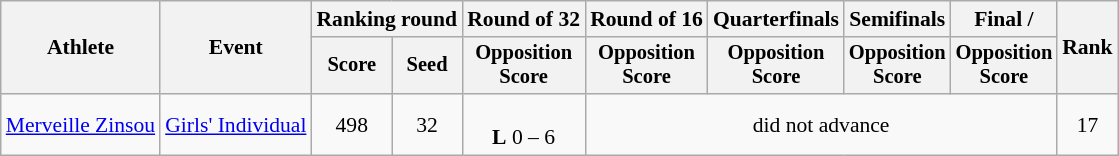<table class="wikitable" style="font-size:90%;">
<tr>
<th rowspan="2">Athlete</th>
<th rowspan="2">Event</th>
<th colspan="2">Ranking round</th>
<th>Round of 32</th>
<th>Round of 16</th>
<th>Quarterfinals</th>
<th>Semifinals</th>
<th>Final / </th>
<th rowspan=2>Rank</th>
</tr>
<tr style="font-size:95%">
<th>Score</th>
<th>Seed</th>
<th>Opposition<br>Score</th>
<th>Opposition<br>Score</th>
<th>Opposition<br>Score</th>
<th>Opposition<br>Score</th>
<th>Opposition<br>Score</th>
</tr>
<tr align=center>
<td align=left><a href='#'>Merveille Zinsou</a></td>
<td><a href='#'>Girls' Individual</a></td>
<td>498</td>
<td>32</td>
<td><br><strong>L</strong> 0 – 6</td>
<td colspan=4>did not advance</td>
<td>17</td>
</tr>
</table>
